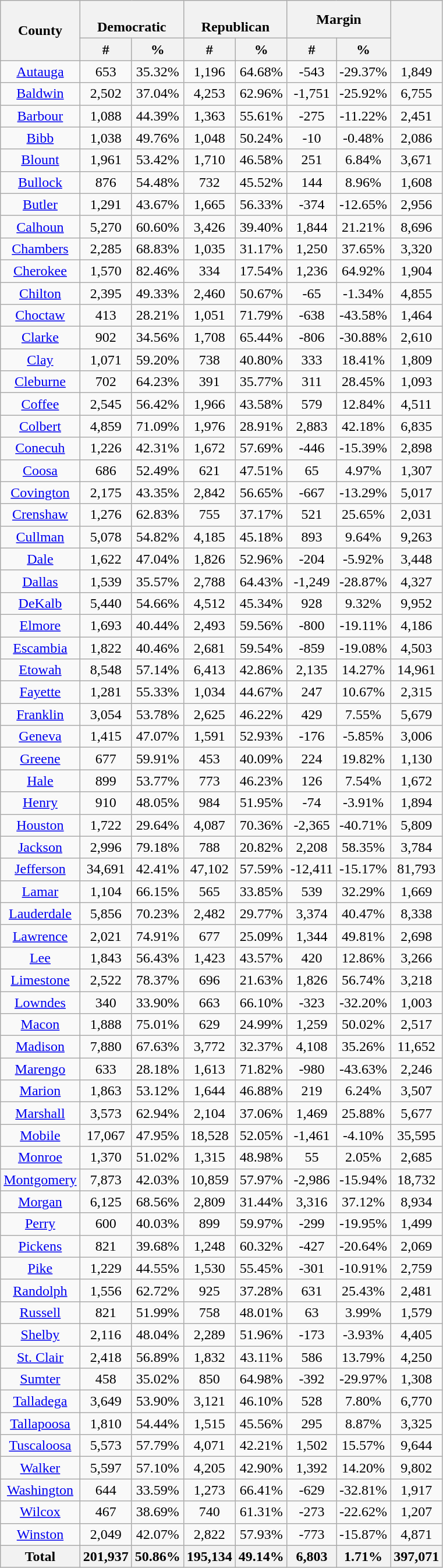<table class="wikitable sortable mw-collapsible mw-collapsed" style="text-align:center">
<tr>
<th style="text-align:center;" rowspan="2">County</th>
<th style="text-align:center;" colspan="2"><br>Democratic</th>
<th style="text-align:center;" colspan="2"><br>Republican</th>
<th style="text-align:center;" colspan="2">Margin</th>
<th style="text-align:center;" rowspan="2"></th>
</tr>
<tr>
<th data-sort-type="number">#</th>
<th data-sort-type="number">%</th>
<th data-sort-type="number">#</th>
<th data-sort-type="number">%</th>
<th data-sort-type="number">#</th>
<th data-sort-type="number">%</th>
</tr>
<tr>
<td><a href='#'>Autauga</a></td>
<td>653</td>
<td>35.32%</td>
<td>1,196</td>
<td>64.68%</td>
<td>-543</td>
<td>-29.37%</td>
<td>1,849</td>
</tr>
<tr>
<td><a href='#'>Baldwin</a></td>
<td>2,502</td>
<td>37.04%</td>
<td>4,253</td>
<td>62.96%</td>
<td>-1,751</td>
<td>-25.92%</td>
<td>6,755</td>
</tr>
<tr>
<td><a href='#'>Barbour</a></td>
<td>1,088</td>
<td>44.39%</td>
<td>1,363</td>
<td>55.61%</td>
<td>-275</td>
<td>-11.22%</td>
<td>2,451</td>
</tr>
<tr>
<td><a href='#'>Bibb</a></td>
<td>1,038</td>
<td>49.76%</td>
<td>1,048</td>
<td>50.24%</td>
<td>-10</td>
<td>-0.48%</td>
<td>2,086</td>
</tr>
<tr>
<td><a href='#'>Blount</a></td>
<td>1,961</td>
<td>53.42%</td>
<td>1,710</td>
<td>46.58%</td>
<td>251</td>
<td>6.84%</td>
<td>3,671</td>
</tr>
<tr>
<td><a href='#'>Bullock</a></td>
<td>876</td>
<td>54.48%</td>
<td>732</td>
<td>45.52%</td>
<td>144</td>
<td>8.96%</td>
<td>1,608</td>
</tr>
<tr>
<td><a href='#'>Butler</a></td>
<td>1,291</td>
<td>43.67%</td>
<td>1,665</td>
<td>56.33%</td>
<td>-374</td>
<td>-12.65%</td>
<td>2,956</td>
</tr>
<tr>
<td><a href='#'>Calhoun</a></td>
<td>5,270</td>
<td>60.60%</td>
<td>3,426</td>
<td>39.40%</td>
<td>1,844</td>
<td>21.21%</td>
<td>8,696</td>
</tr>
<tr>
<td><a href='#'>Chambers</a></td>
<td>2,285</td>
<td>68.83%</td>
<td>1,035</td>
<td>31.17%</td>
<td>1,250</td>
<td>37.65%</td>
<td>3,320</td>
</tr>
<tr>
<td><a href='#'>Cherokee</a></td>
<td>1,570</td>
<td>82.46%</td>
<td>334</td>
<td>17.54%</td>
<td>1,236</td>
<td>64.92%</td>
<td>1,904</td>
</tr>
<tr>
<td><a href='#'>Chilton</a></td>
<td>2,395</td>
<td>49.33%</td>
<td>2,460</td>
<td>50.67%</td>
<td>-65</td>
<td>-1.34%</td>
<td>4,855</td>
</tr>
<tr>
<td><a href='#'>Choctaw</a></td>
<td>413</td>
<td>28.21%</td>
<td>1,051</td>
<td>71.79%</td>
<td>-638</td>
<td>-43.58%</td>
<td>1,464</td>
</tr>
<tr>
<td><a href='#'>Clarke</a></td>
<td>902</td>
<td>34.56%</td>
<td>1,708</td>
<td>65.44%</td>
<td>-806</td>
<td>-30.88%</td>
<td>2,610</td>
</tr>
<tr>
<td><a href='#'>Clay</a></td>
<td>1,071</td>
<td>59.20%</td>
<td>738</td>
<td>40.80%</td>
<td>333</td>
<td>18.41%</td>
<td>1,809</td>
</tr>
<tr>
<td><a href='#'>Cleburne</a></td>
<td>702</td>
<td>64.23%</td>
<td>391</td>
<td>35.77%</td>
<td>311</td>
<td>28.45%</td>
<td>1,093</td>
</tr>
<tr>
<td><a href='#'>Coffee</a></td>
<td>2,545</td>
<td>56.42%</td>
<td>1,966</td>
<td>43.58%</td>
<td>579</td>
<td>12.84%</td>
<td>4,511</td>
</tr>
<tr>
<td><a href='#'>Colbert</a></td>
<td>4,859</td>
<td>71.09%</td>
<td>1,976</td>
<td>28.91%</td>
<td>2,883</td>
<td>42.18%</td>
<td>6,835</td>
</tr>
<tr>
<td><a href='#'>Conecuh</a></td>
<td>1,226</td>
<td>42.31%</td>
<td>1,672</td>
<td>57.69%</td>
<td>-446</td>
<td>-15.39%</td>
<td>2,898</td>
</tr>
<tr>
<td><a href='#'>Coosa</a></td>
<td>686</td>
<td>52.49%</td>
<td>621</td>
<td>47.51%</td>
<td>65</td>
<td>4.97%</td>
<td>1,307</td>
</tr>
<tr>
<td><a href='#'>Covington</a></td>
<td>2,175</td>
<td>43.35%</td>
<td>2,842</td>
<td>56.65%</td>
<td>-667</td>
<td>-13.29%</td>
<td>5,017</td>
</tr>
<tr>
<td><a href='#'>Crenshaw</a></td>
<td>1,276</td>
<td>62.83%</td>
<td>755</td>
<td>37.17%</td>
<td>521</td>
<td>25.65%</td>
<td>2,031</td>
</tr>
<tr>
<td><a href='#'>Cullman</a></td>
<td>5,078</td>
<td>54.82%</td>
<td>4,185</td>
<td>45.18%</td>
<td>893</td>
<td>9.64%</td>
<td>9,263</td>
</tr>
<tr>
<td><a href='#'>Dale</a></td>
<td>1,622</td>
<td>47.04%</td>
<td>1,826</td>
<td>52.96%</td>
<td>-204</td>
<td>-5.92%</td>
<td>3,448</td>
</tr>
<tr>
<td><a href='#'>Dallas</a></td>
<td>1,539</td>
<td>35.57%</td>
<td>2,788</td>
<td>64.43%</td>
<td>-1,249</td>
<td>-28.87%</td>
<td>4,327</td>
</tr>
<tr>
<td><a href='#'>DeKalb</a></td>
<td>5,440</td>
<td>54.66%</td>
<td>4,512</td>
<td>45.34%</td>
<td>928</td>
<td>9.32%</td>
<td>9,952</td>
</tr>
<tr>
<td><a href='#'>Elmore</a></td>
<td>1,693</td>
<td>40.44%</td>
<td>2,493</td>
<td>59.56%</td>
<td>-800</td>
<td>-19.11%</td>
<td>4,186</td>
</tr>
<tr>
<td><a href='#'>Escambia</a></td>
<td>1,822</td>
<td>40.46%</td>
<td>2,681</td>
<td>59.54%</td>
<td>-859</td>
<td>-19.08%</td>
<td>4,503</td>
</tr>
<tr>
<td><a href='#'>Etowah</a></td>
<td>8,548</td>
<td>57.14%</td>
<td>6,413</td>
<td>42.86%</td>
<td>2,135</td>
<td>14.27%</td>
<td>14,961</td>
</tr>
<tr>
<td><a href='#'>Fayette</a></td>
<td>1,281</td>
<td>55.33%</td>
<td>1,034</td>
<td>44.67%</td>
<td>247</td>
<td>10.67%</td>
<td>2,315</td>
</tr>
<tr>
<td><a href='#'>Franklin</a></td>
<td>3,054</td>
<td>53.78%</td>
<td>2,625</td>
<td>46.22%</td>
<td>429</td>
<td>7.55%</td>
<td>5,679</td>
</tr>
<tr>
<td><a href='#'>Geneva</a></td>
<td>1,415</td>
<td>47.07%</td>
<td>1,591</td>
<td>52.93%</td>
<td>-176</td>
<td>-5.85%</td>
<td>3,006</td>
</tr>
<tr>
<td><a href='#'>Greene</a></td>
<td>677</td>
<td>59.91%</td>
<td>453</td>
<td>40.09%</td>
<td>224</td>
<td>19.82%</td>
<td>1,130</td>
</tr>
<tr>
<td><a href='#'>Hale</a></td>
<td>899</td>
<td>53.77%</td>
<td>773</td>
<td>46.23%</td>
<td>126</td>
<td>7.54%</td>
<td>1,672</td>
</tr>
<tr>
<td><a href='#'>Henry</a></td>
<td>910</td>
<td>48.05%</td>
<td>984</td>
<td>51.95%</td>
<td>-74</td>
<td>-3.91%</td>
<td>1,894</td>
</tr>
<tr>
<td><a href='#'>Houston</a></td>
<td>1,722</td>
<td>29.64%</td>
<td>4,087</td>
<td>70.36%</td>
<td>-2,365</td>
<td>-40.71%</td>
<td>5,809</td>
</tr>
<tr>
<td><a href='#'>Jackson</a></td>
<td>2,996</td>
<td>79.18%</td>
<td>788</td>
<td>20.82%</td>
<td>2,208</td>
<td>58.35%</td>
<td>3,784</td>
</tr>
<tr>
<td><a href='#'>Jefferson</a></td>
<td>34,691</td>
<td>42.41%</td>
<td>47,102</td>
<td>57.59%</td>
<td>-12,411</td>
<td>-15.17%</td>
<td>81,793</td>
</tr>
<tr>
<td><a href='#'>Lamar</a></td>
<td>1,104</td>
<td>66.15%</td>
<td>565</td>
<td>33.85%</td>
<td>539</td>
<td>32.29%</td>
<td>1,669</td>
</tr>
<tr>
<td><a href='#'>Lauderdale</a></td>
<td>5,856</td>
<td>70.23%</td>
<td>2,482</td>
<td>29.77%</td>
<td>3,374</td>
<td>40.47%</td>
<td>8,338</td>
</tr>
<tr>
<td><a href='#'>Lawrence</a></td>
<td>2,021</td>
<td>74.91%</td>
<td>677</td>
<td>25.09%</td>
<td>1,344</td>
<td>49.81%</td>
<td>2,698</td>
</tr>
<tr>
<td><a href='#'>Lee</a></td>
<td>1,843</td>
<td>56.43%</td>
<td>1,423</td>
<td>43.57%</td>
<td>420</td>
<td>12.86%</td>
<td>3,266</td>
</tr>
<tr>
<td><a href='#'>Limestone</a></td>
<td>2,522</td>
<td>78.37%</td>
<td>696</td>
<td>21.63%</td>
<td>1,826</td>
<td>56.74%</td>
<td>3,218</td>
</tr>
<tr>
<td><a href='#'>Lowndes</a></td>
<td>340</td>
<td>33.90%</td>
<td>663</td>
<td>66.10%</td>
<td>-323</td>
<td>-32.20%</td>
<td>1,003</td>
</tr>
<tr>
<td><a href='#'>Macon</a></td>
<td>1,888</td>
<td>75.01%</td>
<td>629</td>
<td>24.99%</td>
<td>1,259</td>
<td>50.02%</td>
<td>2,517</td>
</tr>
<tr>
<td><a href='#'>Madison</a></td>
<td>7,880</td>
<td>67.63%</td>
<td>3,772</td>
<td>32.37%</td>
<td>4,108</td>
<td>35.26%</td>
<td>11,652</td>
</tr>
<tr>
<td><a href='#'>Marengo</a></td>
<td>633</td>
<td>28.18%</td>
<td>1,613</td>
<td>71.82%</td>
<td>-980</td>
<td>-43.63%</td>
<td>2,246</td>
</tr>
<tr>
<td><a href='#'>Marion</a></td>
<td>1,863</td>
<td>53.12%</td>
<td>1,644</td>
<td>46.88%</td>
<td>219</td>
<td>6.24%</td>
<td>3,507</td>
</tr>
<tr>
<td><a href='#'>Marshall</a></td>
<td>3,573</td>
<td>62.94%</td>
<td>2,104</td>
<td>37.06%</td>
<td>1,469</td>
<td>25.88%</td>
<td>5,677</td>
</tr>
<tr>
<td><a href='#'>Mobile</a></td>
<td>17,067</td>
<td>47.95%</td>
<td>18,528</td>
<td>52.05%</td>
<td>-1,461</td>
<td>-4.10%</td>
<td>35,595</td>
</tr>
<tr>
<td><a href='#'>Monroe</a></td>
<td>1,370</td>
<td>51.02%</td>
<td>1,315</td>
<td>48.98%</td>
<td>55</td>
<td>2.05%</td>
<td>2,685</td>
</tr>
<tr>
<td><a href='#'>Montgomery</a></td>
<td>7,873</td>
<td>42.03%</td>
<td>10,859</td>
<td>57.97%</td>
<td>-2,986</td>
<td>-15.94%</td>
<td>18,732</td>
</tr>
<tr>
<td><a href='#'>Morgan</a></td>
<td>6,125</td>
<td>68.56%</td>
<td>2,809</td>
<td>31.44%</td>
<td>3,316</td>
<td>37.12%</td>
<td>8,934</td>
</tr>
<tr>
<td><a href='#'>Perry</a></td>
<td>600</td>
<td>40.03%</td>
<td>899</td>
<td>59.97%</td>
<td>-299</td>
<td>-19.95%</td>
<td>1,499</td>
</tr>
<tr>
<td><a href='#'>Pickens</a></td>
<td>821</td>
<td>39.68%</td>
<td>1,248</td>
<td>60.32%</td>
<td>-427</td>
<td>-20.64%</td>
<td>2,069</td>
</tr>
<tr>
<td><a href='#'>Pike</a></td>
<td>1,229</td>
<td>44.55%</td>
<td>1,530</td>
<td>55.45%</td>
<td>-301</td>
<td>-10.91%</td>
<td>2,759</td>
</tr>
<tr>
<td><a href='#'>Randolph</a></td>
<td>1,556</td>
<td>62.72%</td>
<td>925</td>
<td>37.28%</td>
<td>631</td>
<td>25.43%</td>
<td>2,481</td>
</tr>
<tr>
<td><a href='#'>Russell</a></td>
<td>821</td>
<td>51.99%</td>
<td>758</td>
<td>48.01%</td>
<td>63</td>
<td>3.99%</td>
<td>1,579</td>
</tr>
<tr>
<td><a href='#'>Shelby</a></td>
<td>2,116</td>
<td>48.04%</td>
<td>2,289</td>
<td>51.96%</td>
<td>-173</td>
<td>-3.93%</td>
<td>4,405</td>
</tr>
<tr>
<td><a href='#'>St. Clair</a></td>
<td>2,418</td>
<td>56.89%</td>
<td>1,832</td>
<td>43.11%</td>
<td>586</td>
<td>13.79%</td>
<td>4,250</td>
</tr>
<tr>
<td><a href='#'>Sumter</a></td>
<td>458</td>
<td>35.02%</td>
<td>850</td>
<td>64.98%</td>
<td>-392</td>
<td>-29.97%</td>
<td>1,308</td>
</tr>
<tr>
<td><a href='#'>Talladega</a></td>
<td>3,649</td>
<td>53.90%</td>
<td>3,121</td>
<td>46.10%</td>
<td>528</td>
<td>7.80%</td>
<td>6,770</td>
</tr>
<tr>
<td><a href='#'>Tallapoosa</a></td>
<td>1,810</td>
<td>54.44%</td>
<td>1,515</td>
<td>45.56%</td>
<td>295</td>
<td>8.87%</td>
<td>3,325</td>
</tr>
<tr>
<td><a href='#'>Tuscaloosa</a></td>
<td>5,573</td>
<td>57.79%</td>
<td>4,071</td>
<td>42.21%</td>
<td>1,502</td>
<td>15.57%</td>
<td>9,644</td>
</tr>
<tr>
<td><a href='#'>Walker</a></td>
<td>5,597</td>
<td>57.10%</td>
<td>4,205</td>
<td>42.90%</td>
<td>1,392</td>
<td>14.20%</td>
<td>9,802</td>
</tr>
<tr>
<td><a href='#'>Washington</a></td>
<td>644</td>
<td>33.59%</td>
<td>1,273</td>
<td>66.41%</td>
<td>-629</td>
<td>-32.81%</td>
<td>1,917</td>
</tr>
<tr>
<td><a href='#'>Wilcox</a></td>
<td>467</td>
<td>38.69%</td>
<td>740</td>
<td>61.31%</td>
<td>-273</td>
<td>-22.62%</td>
<td>1,207</td>
</tr>
<tr>
<td><a href='#'>Winston</a></td>
<td>2,049</td>
<td>42.07%</td>
<td>2,822</td>
<td>57.93%</td>
<td>-773</td>
<td>-15.87%</td>
<td>4,871</td>
</tr>
<tr>
<th>Total</th>
<th>201,937</th>
<th>50.86%</th>
<th>195,134</th>
<th>49.14%</th>
<th>6,803</th>
<th>1.71%</th>
<th>397,071</th>
</tr>
</table>
